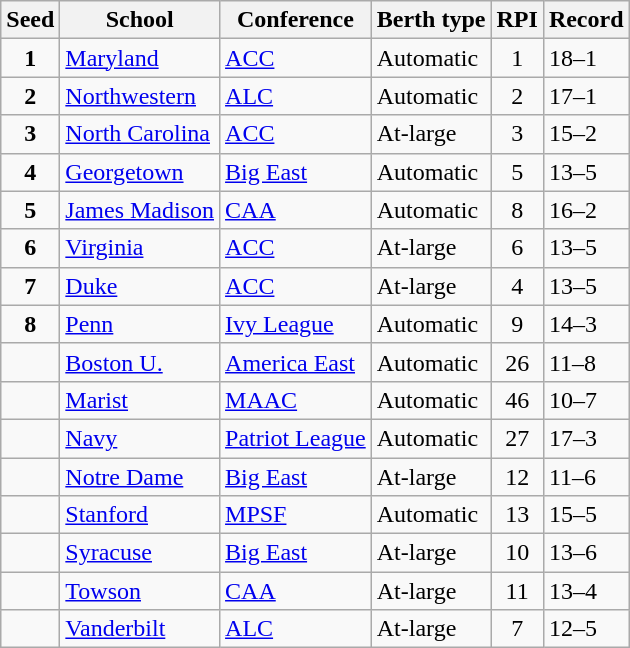<table class="wikitable sortable">
<tr>
<th>Seed</th>
<th>School</th>
<th>Conference</th>
<th>Berth type</th>
<th>RPI</th>
<th>Record</th>
</tr>
<tr>
<td align=center><strong>1</strong></td>
<td><a href='#'>Maryland</a></td>
<td><a href='#'>ACC</a></td>
<td>Automatic</td>
<td align=center>1</td>
<td>18–1</td>
</tr>
<tr>
<td align=center><strong>2</strong></td>
<td><a href='#'>Northwestern</a></td>
<td><a href='#'>ALC</a></td>
<td>Automatic</td>
<td align=center>2</td>
<td>17–1</td>
</tr>
<tr>
<td align=center><strong>3</strong></td>
<td><a href='#'>North Carolina</a></td>
<td><a href='#'>ACC</a></td>
<td>At-large</td>
<td align=center>3</td>
<td>15–2</td>
</tr>
<tr>
<td align=center><strong>4</strong></td>
<td><a href='#'>Georgetown</a></td>
<td><a href='#'>Big East</a></td>
<td>Automatic</td>
<td align=center>5</td>
<td>13–5</td>
</tr>
<tr>
<td align=center><strong>5</strong></td>
<td><a href='#'>James Madison</a></td>
<td><a href='#'>CAA</a></td>
<td>Automatic</td>
<td align=center>8</td>
<td>16–2</td>
</tr>
<tr>
<td align=center><strong>6</strong></td>
<td><a href='#'>Virginia</a></td>
<td><a href='#'>ACC</a></td>
<td>At-large</td>
<td align=center>6</td>
<td>13–5</td>
</tr>
<tr>
<td align=center><strong>7</strong></td>
<td><a href='#'>Duke</a></td>
<td><a href='#'>ACC</a></td>
<td>At-large</td>
<td align=center>4</td>
<td>13–5</td>
</tr>
<tr>
<td align=center><strong>8</strong></td>
<td><a href='#'>Penn</a></td>
<td><a href='#'>Ivy League</a></td>
<td>Automatic</td>
<td align=center>9</td>
<td>14–3</td>
</tr>
<tr>
<td></td>
<td><a href='#'>Boston U.</a></td>
<td><a href='#'>America East</a></td>
<td>Automatic</td>
<td align=center>26</td>
<td>11–8</td>
</tr>
<tr>
<td></td>
<td><a href='#'>Marist</a></td>
<td><a href='#'>MAAC</a></td>
<td>Automatic</td>
<td align=center>46</td>
<td>10–7</td>
</tr>
<tr>
<td></td>
<td><a href='#'>Navy</a></td>
<td><a href='#'>Patriot League</a></td>
<td>Automatic</td>
<td align=center>27</td>
<td>17–3</td>
</tr>
<tr>
<td></td>
<td><a href='#'>Notre Dame</a></td>
<td><a href='#'>Big East</a></td>
<td>At-large</td>
<td align=center>12</td>
<td>11–6</td>
</tr>
<tr>
<td></td>
<td><a href='#'>Stanford</a></td>
<td><a href='#'>MPSF</a></td>
<td>Automatic</td>
<td align=center>13</td>
<td>15–5</td>
</tr>
<tr>
<td></td>
<td><a href='#'>Syracuse</a></td>
<td><a href='#'>Big East</a></td>
<td>At-large</td>
<td align=center>10</td>
<td>13–6</td>
</tr>
<tr>
<td></td>
<td><a href='#'>Towson</a></td>
<td><a href='#'>CAA</a></td>
<td>At-large</td>
<td align=center>11</td>
<td>13–4</td>
</tr>
<tr>
<td></td>
<td><a href='#'>Vanderbilt</a></td>
<td><a href='#'>ALC</a></td>
<td>At-large</td>
<td align=center>7</td>
<td>12–5</td>
</tr>
</table>
